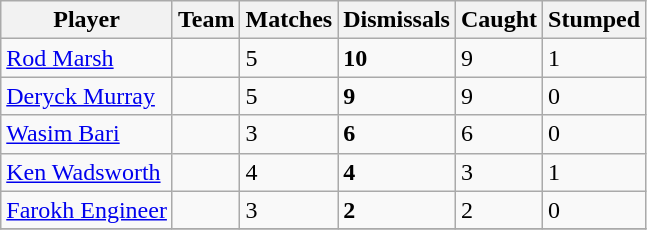<table class="wikitable">
<tr>
<th>Player</th>
<th>Team</th>
<th>Matches</th>
<th>Dismissals</th>
<th>Caught</th>
<th>Stumped</th>
</tr>
<tr>
<td><a href='#'>Rod Marsh</a></td>
<td></td>
<td>5</td>
<td><strong>10</strong></td>
<td>9</td>
<td>1</td>
</tr>
<tr>
<td><a href='#'>Deryck Murray</a></td>
<td></td>
<td>5</td>
<td><strong>9</strong></td>
<td>9</td>
<td>0</td>
</tr>
<tr>
<td><a href='#'>Wasim Bari</a></td>
<td></td>
<td>3</td>
<td><strong> 6</strong></td>
<td>6</td>
<td>0</td>
</tr>
<tr>
<td><a href='#'>Ken Wadsworth</a></td>
<td></td>
<td>4</td>
<td><strong>4</strong></td>
<td>3</td>
<td>1</td>
</tr>
<tr>
<td><a href='#'>Farokh Engineer</a></td>
<td></td>
<td>3</td>
<td><strong>2</strong></td>
<td>2</td>
<td>0</td>
</tr>
<tr>
</tr>
</table>
